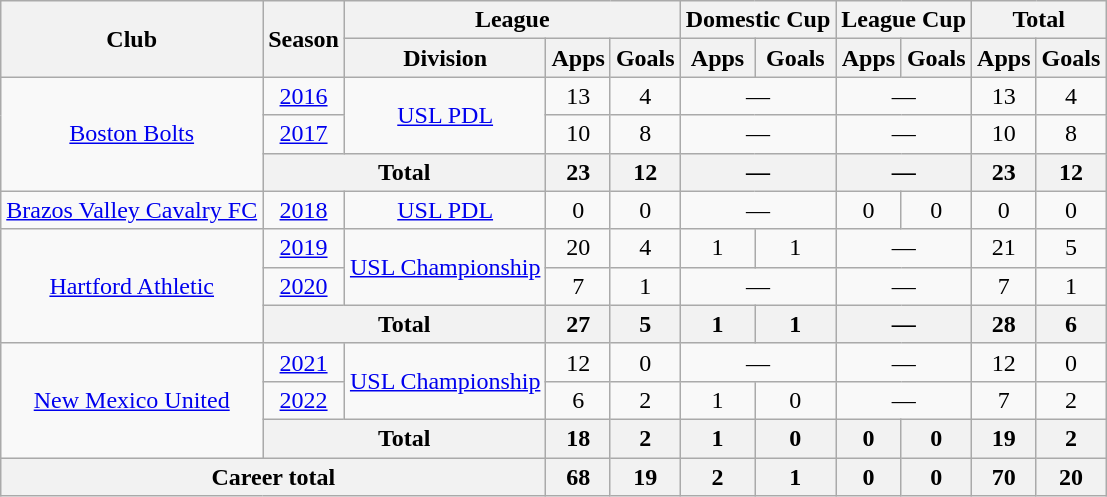<table class="wikitable" style="text-align: center;">
<tr>
<th rowspan="2">Club</th>
<th rowspan="2">Season</th>
<th colspan="3">League</th>
<th colspan="2">Domestic Cup</th>
<th colspan="2">League Cup</th>
<th colspan="2">Total</th>
</tr>
<tr>
<th>Division</th>
<th>Apps</th>
<th>Goals</th>
<th>Apps</th>
<th>Goals</th>
<th>Apps</th>
<th>Goals</th>
<th>Apps</th>
<th>Goals</th>
</tr>
<tr>
<td rowspan="3"><a href='#'>Boston Bolts</a></td>
<td><a href='#'>2016</a></td>
<td rowspan="2"><a href='#'>USL PDL</a></td>
<td>13</td>
<td>4</td>
<td colspan="2">—</td>
<td colspan="2">—</td>
<td>13</td>
<td>4</td>
</tr>
<tr>
<td><a href='#'>2017</a></td>
<td>10</td>
<td>8</td>
<td colspan="2">—</td>
<td colspan="2">—</td>
<td>10</td>
<td>8</td>
</tr>
<tr>
<th colspan="2">Total</th>
<th>23</th>
<th>12</th>
<th colspan="2">—</th>
<th colspan="2">—</th>
<th>23</th>
<th>12</th>
</tr>
<tr>
<td><a href='#'>Brazos Valley Cavalry FC</a></td>
<td><a href='#'>2018</a></td>
<td><a href='#'>USL PDL</a></td>
<td>0</td>
<td>0</td>
<td colspan="2">—</td>
<td>0</td>
<td>0</td>
<td>0</td>
<td>0</td>
</tr>
<tr>
<td rowspan="3"><a href='#'>Hartford Athletic</a></td>
<td><a href='#'>2019</a></td>
<td rowspan="2"><a href='#'>USL Championship</a></td>
<td>20</td>
<td>4</td>
<td>1</td>
<td>1</td>
<td colspan="2">—</td>
<td>21</td>
<td>5</td>
</tr>
<tr>
<td><a href='#'>2020</a></td>
<td>7</td>
<td>1</td>
<td colspan="2">—</td>
<td colspan="2">—</td>
<td>7</td>
<td>1</td>
</tr>
<tr>
<th colspan="2">Total</th>
<th>27</th>
<th>5</th>
<th>1</th>
<th>1</th>
<th colspan="2">—</th>
<th>28</th>
<th>6</th>
</tr>
<tr>
<td rowspan="3"><a href='#'>New Mexico United</a></td>
<td><a href='#'>2021</a></td>
<td rowspan="2"><a href='#'>USL Championship</a></td>
<td>12</td>
<td>0</td>
<td colspan="2">—</td>
<td colspan="2">—</td>
<td>12</td>
<td>0</td>
</tr>
<tr>
<td><a href='#'>2022</a></td>
<td>6</td>
<td>2</td>
<td>1</td>
<td>0</td>
<td colspan="2">—</td>
<td>7</td>
<td>2</td>
</tr>
<tr>
<th colspan="2">Total</th>
<th>18</th>
<th>2</th>
<th>1</th>
<th>0</th>
<th>0</th>
<th>0</th>
<th>19</th>
<th>2</th>
</tr>
<tr>
<th colspan="3">Career total</th>
<th>68</th>
<th>19</th>
<th>2</th>
<th>1</th>
<th>0</th>
<th>0</th>
<th>70</th>
<th>20</th>
</tr>
</table>
